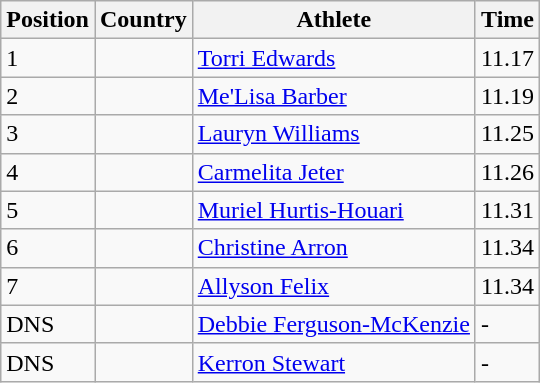<table class="wikitable">
<tr>
<th>Position</th>
<th>Country</th>
<th>Athlete</th>
<th>Time</th>
</tr>
<tr>
<td>1</td>
<td></td>
<td><a href='#'>Torri Edwards</a></td>
<td>11.17</td>
</tr>
<tr>
<td>2</td>
<td></td>
<td><a href='#'>Me'Lisa Barber</a></td>
<td>11.19</td>
</tr>
<tr>
<td>3</td>
<td></td>
<td><a href='#'>Lauryn Williams</a></td>
<td>11.25</td>
</tr>
<tr>
<td>4</td>
<td></td>
<td><a href='#'>Carmelita Jeter</a></td>
<td>11.26</td>
</tr>
<tr>
<td>5</td>
<td></td>
<td><a href='#'>Muriel Hurtis-Houari</a></td>
<td>11.31</td>
</tr>
<tr>
<td>6</td>
<td></td>
<td><a href='#'>Christine Arron</a></td>
<td>11.34</td>
</tr>
<tr>
<td>7</td>
<td></td>
<td><a href='#'>Allyson Felix</a></td>
<td>11.34</td>
</tr>
<tr>
<td>DNS</td>
<td></td>
<td><a href='#'>Debbie Ferguson-McKenzie</a></td>
<td>-</td>
</tr>
<tr>
<td>DNS</td>
<td></td>
<td><a href='#'>Kerron Stewart</a></td>
<td>-</td>
</tr>
</table>
